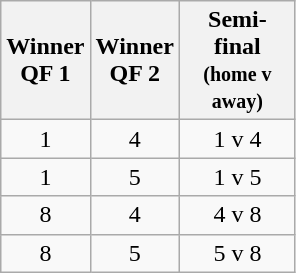<table class=wikitable style=text-align:center>
<tr>
<th width=50>Winner<br>QF 1</th>
<th width=50>Winner<br>QF 2</th>
<th width=70>Semi-final<br><small>(home v away)</small></th>
</tr>
<tr>
<td>1</td>
<td>4</td>
<td>1 v 4</td>
</tr>
<tr>
<td>1</td>
<td>5</td>
<td>1 v 5</td>
</tr>
<tr>
<td>8</td>
<td>4</td>
<td>4 v 8</td>
</tr>
<tr>
<td>8</td>
<td>5</td>
<td>5 v 8</td>
</tr>
</table>
